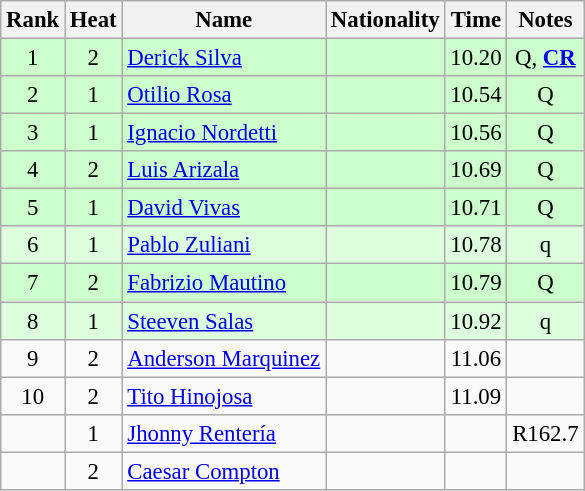<table class="wikitable sortable" style="text-align:center;font-size:95%">
<tr>
<th>Rank</th>
<th>Heat</th>
<th>Name</th>
<th>Nationality</th>
<th>Time</th>
<th>Notes</th>
</tr>
<tr bgcolor=ccffcc>
<td>1</td>
<td>2</td>
<td align=left><a href='#'>Derick Silva</a></td>
<td align=left></td>
<td>10.20</td>
<td>Q, <strong><a href='#'>CR</a></strong></td>
</tr>
<tr bgcolor=ccffcc>
<td>2</td>
<td>1</td>
<td align=left><a href='#'>Otilio Rosa</a></td>
<td align=left></td>
<td>10.54</td>
<td>Q</td>
</tr>
<tr bgcolor=ccffcc>
<td>3</td>
<td>1</td>
<td align=left><a href='#'>Ignacio Nordetti</a></td>
<td align=left></td>
<td>10.56</td>
<td>Q</td>
</tr>
<tr bgcolor=ccffcc>
<td>4</td>
<td>2</td>
<td align=left><a href='#'>Luis Arizala</a></td>
<td align=left></td>
<td>10.69</td>
<td>Q</td>
</tr>
<tr bgcolor=ccffcc>
<td>5</td>
<td>1</td>
<td align=left><a href='#'>David Vivas</a></td>
<td align=left></td>
<td>10.71</td>
<td>Q</td>
</tr>
<tr bgcolor=ddffdd>
<td>6</td>
<td>1</td>
<td align=left><a href='#'>Pablo Zuliani</a></td>
<td align=left></td>
<td>10.78</td>
<td>q</td>
</tr>
<tr bgcolor=ccffcc>
<td>7</td>
<td>2</td>
<td align=left><a href='#'>Fabrizio Mautino</a></td>
<td align=left></td>
<td>10.79</td>
<td>Q</td>
</tr>
<tr bgcolor=ddffdd>
<td>8</td>
<td>1</td>
<td align=left><a href='#'>Steeven Salas</a></td>
<td align=left></td>
<td>10.92</td>
<td>q</td>
</tr>
<tr>
<td>9</td>
<td>2</td>
<td align=left><a href='#'>Anderson Marquinez</a></td>
<td align=left></td>
<td>11.06</td>
<td></td>
</tr>
<tr>
<td>10</td>
<td>2</td>
<td align=left><a href='#'>Tito Hinojosa</a></td>
<td align=left></td>
<td>11.09</td>
<td></td>
</tr>
<tr>
<td></td>
<td>1</td>
<td align=left><a href='#'>Jhonny Rentería</a></td>
<td align=left></td>
<td><strong></strong></td>
<td>R162.7</td>
</tr>
<tr>
<td></td>
<td>2</td>
<td align=left><a href='#'>Caesar Compton</a></td>
<td align=left></td>
<td><strong></strong></td>
<td></td>
</tr>
</table>
